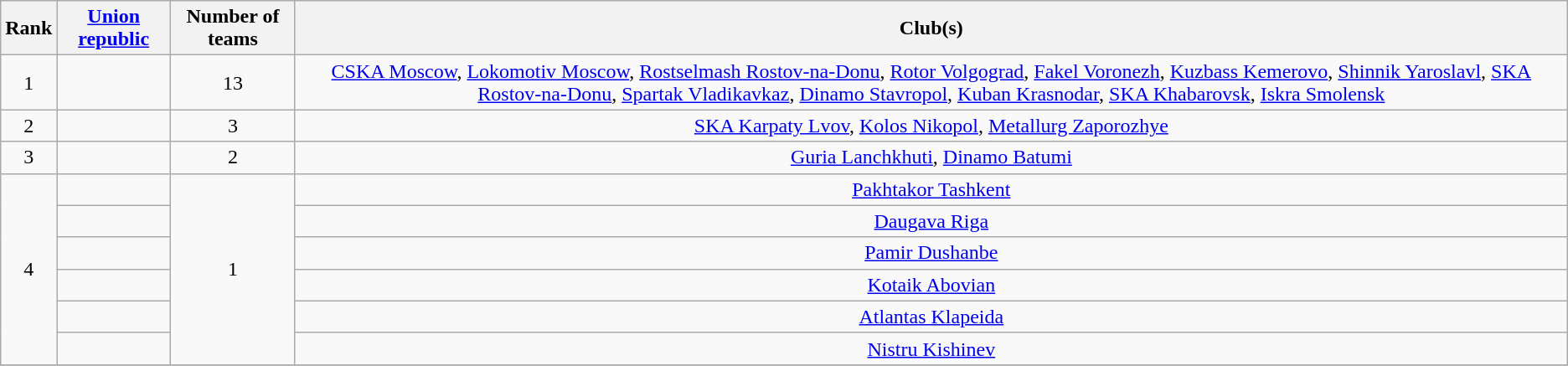<table class="wikitable">
<tr>
<th>Rank</th>
<th><a href='#'>Union republic</a></th>
<th>Number of teams</th>
<th>Club(s)</th>
</tr>
<tr>
<td align="center">1</td>
<td></td>
<td align="center">13</td>
<td align="center"><a href='#'>CSKA Moscow</a>, <a href='#'>Lokomotiv Moscow</a>, <a href='#'>Rostselmash Rostov-na-Donu</a>, <a href='#'>Rotor Volgograd</a>, <a href='#'>Fakel Voronezh</a>, <a href='#'>Kuzbass Kemerovo</a>, <a href='#'>Shinnik Yaroslavl</a>, <a href='#'>SKA Rostov-na-Donu</a>, <a href='#'>Spartak Vladikavkaz</a>, <a href='#'>Dinamo Stavropol</a>, <a href='#'>Kuban Krasnodar</a>, <a href='#'>SKA Khabarovsk</a>, <a href='#'>Iskra Smolensk</a></td>
</tr>
<tr>
<td align="center">2</td>
<td></td>
<td align="center">3</td>
<td align="center"><a href='#'>SKA Karpaty Lvov</a>, <a href='#'>Kolos Nikopol</a>, <a href='#'>Metallurg Zaporozhye</a></td>
</tr>
<tr>
<td align="center">3</td>
<td></td>
<td align="center">2</td>
<td align="center"><a href='#'>Guria Lanchkhuti</a>, <a href='#'>Dinamo Batumi</a></td>
</tr>
<tr>
<td align="center" rowspan=6>4</td>
<td></td>
<td align="center" rowspan=6>1</td>
<td align="center"><a href='#'>Pakhtakor Tashkent</a></td>
</tr>
<tr>
<td></td>
<td align="center"><a href='#'>Daugava Riga</a></td>
</tr>
<tr>
<td></td>
<td align="center"><a href='#'>Pamir Dushanbe</a></td>
</tr>
<tr>
<td></td>
<td align="center"><a href='#'>Kotaik Abovian</a></td>
</tr>
<tr>
<td></td>
<td align="center"><a href='#'>Atlantas Klapeida</a></td>
</tr>
<tr>
<td></td>
<td align="center"><a href='#'>Nistru Kishinev</a></td>
</tr>
<tr>
</tr>
</table>
